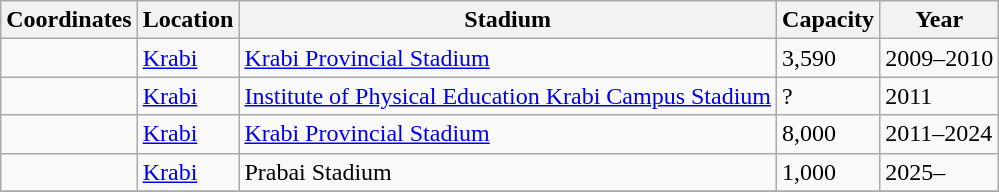<table class="wikitable sortable">
<tr>
<th>Coordinates</th>
<th>Location</th>
<th>Stadium</th>
<th>Capacity</th>
<th>Year</th>
</tr>
<tr>
<td></td>
<td><a href='#'>Krabi</a></td>
<td><a href='#'>Krabi Provincial Stadium</a></td>
<td>3,590</td>
<td>2009–2010</td>
</tr>
<tr>
<td></td>
<td><a href='#'>Krabi</a></td>
<td><a href='#'>Institute of Physical Education Krabi Campus Stadium</a></td>
<td>?</td>
<td>2011</td>
</tr>
<tr>
<td></td>
<td><a href='#'>Krabi</a></td>
<td><a href='#'>Krabi Provincial Stadium</a></td>
<td>8,000</td>
<td>2011–2024</td>
</tr>
<tr>
<td></td>
<td><a href='#'>Krabi</a></td>
<td>Prabai Stadium</td>
<td>1,000</td>
<td>2025–</td>
</tr>
<tr>
</tr>
</table>
